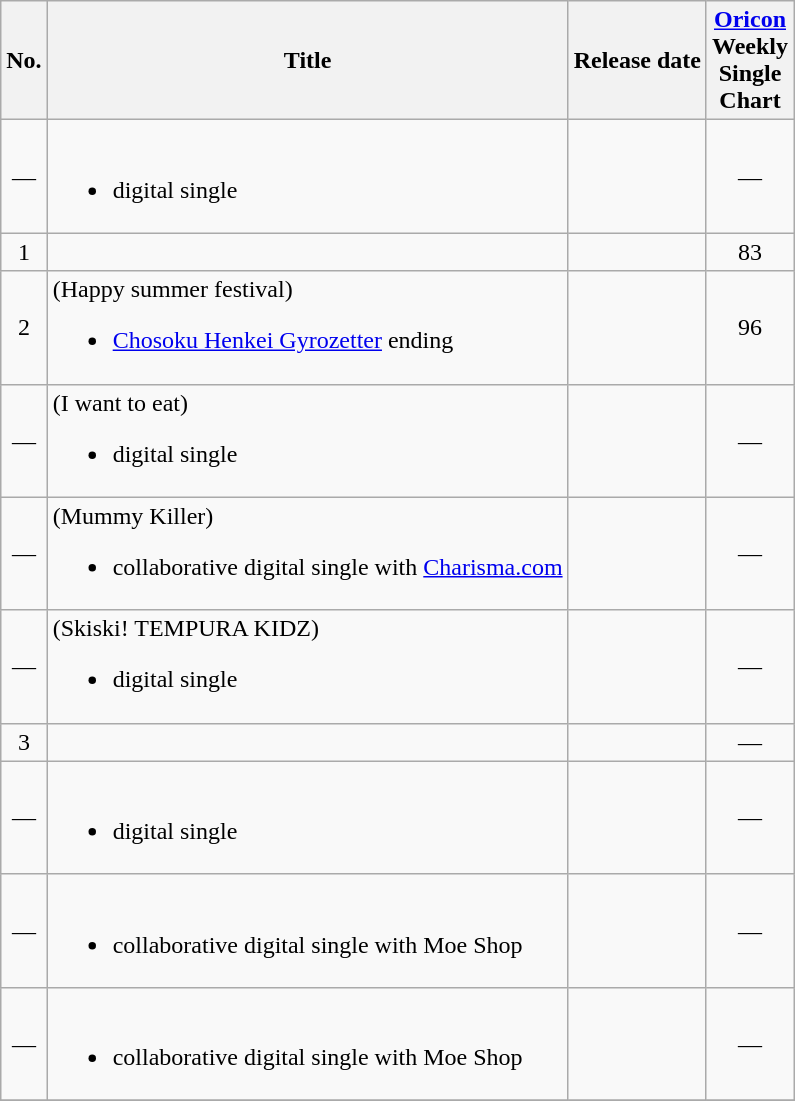<table class="wikitable" style="text-align:left">
<tr>
<th>No.</th>
<th>Title</th>
<th>Release date</th>
<th><a href='#'>Oricon</a><br>Weekly<br>Single<br>Chart<br></th>
</tr>
<tr>
<td align="center">—</td>
<td><br><ul><li>digital single</li></ul></td>
<td></td>
<td align="center">—</td>
</tr>
<tr>
<td align="center">1</td>
<td></td>
<td></td>
<td align="center">83</td>
</tr>
<tr>
<td align="center">2</td>
<td> (Happy summer festival)<br><ul><li><a href='#'>Chosoku Henkei Gyrozetter</a> ending</li></ul></td>
<td></td>
<td align="center">96</td>
</tr>
<tr>
<td align="center">—</td>
<td> (I want to eat)<br><ul><li>digital single</li></ul></td>
<td></td>
<td align="center">—</td>
</tr>
<tr>
<td align="center">—</td>
<td> (Mummy Killer)<br><ul><li>collaborative digital single with <a href='#'>Charisma.com</a></li></ul></td>
<td></td>
<td align="center">—</td>
</tr>
<tr>
<td align="center">—</td>
<td> (Skiski! TEMPURA KIDZ)<br><ul><li>digital single</li></ul></td>
<td></td>
<td align="center">—</td>
</tr>
<tr>
<td align="center">3</td>
<td></td>
<td></td>
<td align="center">—</td>
</tr>
<tr>
<td align="center">—</td>
<td><br><ul><li>digital single</li></ul></td>
<td></td>
<td align="center">—</td>
</tr>
<tr>
<td align="center">—</td>
<td><br><ul><li>collaborative digital single with Moe Shop</li></ul></td>
<td></td>
<td align="center">—</td>
</tr>
<tr>
<td align="center">—</td>
<td><br><ul><li>collaborative digital single with Moe Shop</li></ul></td>
<td></td>
<td align="center">—</td>
</tr>
<tr>
</tr>
</table>
